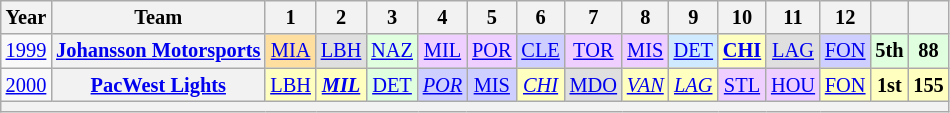<table class="wikitable" style="text-align:center; font-size:85%">
<tr>
<th scope="col">Year</th>
<th scope="col">Team</th>
<th scope="col">1</th>
<th scope="col">2</th>
<th scope="col">3</th>
<th scope="col">4</th>
<th scope="col">5</th>
<th scope="col">6</th>
<th scope="col">7</th>
<th scope="col">8</th>
<th scope="col">9</th>
<th scope="col">10</th>
<th scope="col">11</th>
<th scope="col">12</th>
<th scope="col"></th>
<th scope="col"></th>
</tr>
<tr>
<td><a href='#'>1999</a></td>
<th nowrap><a href='#'>Johansson Motorsports</a></th>
<td style="background:#FFDF9F;"><a href='#'>MIA</a><br></td>
<td style="background:#DFDFDF;"><a href='#'>LBH</a><br></td>
<td style="background:#DFFFDF;"><a href='#'>NAZ</a><br></td>
<td style="background:#EFCFFF;"><a href='#'>MIL</a><br></td>
<td style="background:#EFCFFF;"><a href='#'>POR</a><br></td>
<td style="background:#CFCFFF;"><a href='#'>CLE</a><br></td>
<td style="background:#EFCFFF;"><a href='#'>TOR</a><br></td>
<td style="background:#EFCFFF;"><a href='#'>MIS</a><br></td>
<td style="background:#CFEAFF;"><a href='#'>DET</a><br></td>
<td style="background:#FFFFBF;"><strong><a href='#'>CHI</a></strong><br></td>
<td style="background:#DFDFDF;"><a href='#'>LAG</a><br></td>
<td style="background:#CFCFFF;"><a href='#'>FON</a><br></td>
<th style="background:#DFFFDF;">5th</th>
<th style="background:#DFFFDF;">88</th>
</tr>
<tr>
<td><a href='#'>2000</a></td>
<th nowrap><a href='#'>PacWest Lights</a></th>
<td style="background:#FFFFBF;"><a href='#'>LBH</a><br></td>
<td style="background:#FFFFBF;"><strong><em><a href='#'>MIL</a></em></strong><br></td>
<td style="background:#DFFFDF;"><a href='#'>DET</a><br></td>
<td style="background:#CFCFFF;"><em><a href='#'>POR</a></em><br></td>
<td style="background:#CFCFFF;"><a href='#'>MIS</a><br></td>
<td style="background:#FFFFBF;"><em><a href='#'>CHI</a></em><br></td>
<td style="background:#DFDFDF;"><a href='#'>MDO</a><br></td>
<td style="background:#FFFFBF;"><em><a href='#'>VAN</a></em><br></td>
<td style="background:#FFFFBF;"><em><a href='#'>LAG</a></em><br></td>
<td style="background:#EFCFFF;"><a href='#'>STL</a><br></td>
<td style="background:#EFCFFF;"><a href='#'>HOU</a><br></td>
<td style="background:#FFFFBF;"><a href='#'>FON</a><br></td>
<th style="background:#FFFFBF;">1st</th>
<th style="background:#FFFFBF;">155</th>
</tr>
<tr>
<th colspan="16"></th>
</tr>
</table>
